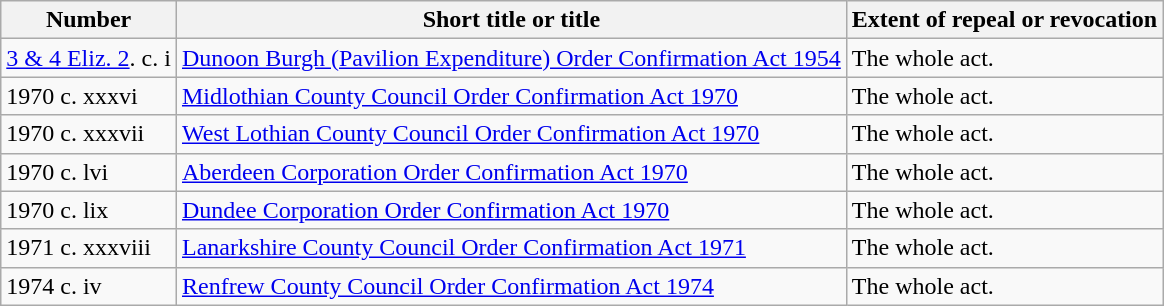<table class="wikitable">
<tr>
<th>Number</th>
<th>Short title or title</th>
<th>Extent of repeal or revocation</th>
</tr>
<tr>
<td><a href='#'>3 & 4 Eliz. 2</a>. c. i</td>
<td><a href='#'>Dunoon Burgh (Pavilion Expenditure) Order Confirmation Act 1954</a></td>
<td>The whole act.</td>
</tr>
<tr>
<td>1970 c. xxxvi</td>
<td><a href='#'>Midlothian County Council Order Confirmation Act 1970</a></td>
<td>The whole act.</td>
</tr>
<tr>
<td>1970 c. xxxvii</td>
<td><a href='#'>West Lothian County Council Order Confirmation Act 1970</a></td>
<td>The whole act.</td>
</tr>
<tr>
<td>1970 c. lvi</td>
<td><a href='#'>Aberdeen Corporation Order Confirmation Act 1970</a></td>
<td>The whole act.</td>
</tr>
<tr>
<td>1970 c. lix</td>
<td><a href='#'>Dundee Corporation Order Confirmation Act 1970</a></td>
<td>The whole act.</td>
</tr>
<tr>
<td>1971 c. xxxviii</td>
<td><a href='#'>Lanarkshire County Council Order Confirmation Act 1971</a></td>
<td>The whole act.</td>
</tr>
<tr>
<td>1974 c. iv</td>
<td><a href='#'>Renfrew County Council Order Confirmation Act 1974</a></td>
<td>The whole act.</td>
</tr>
</table>
